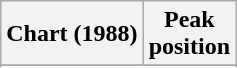<table class="wikitable sortable plainrowheaders">
<tr>
<th>Chart (1988)</th>
<th>Peak<br>position</th>
</tr>
<tr>
</tr>
<tr>
</tr>
<tr>
</tr>
<tr>
</tr>
</table>
